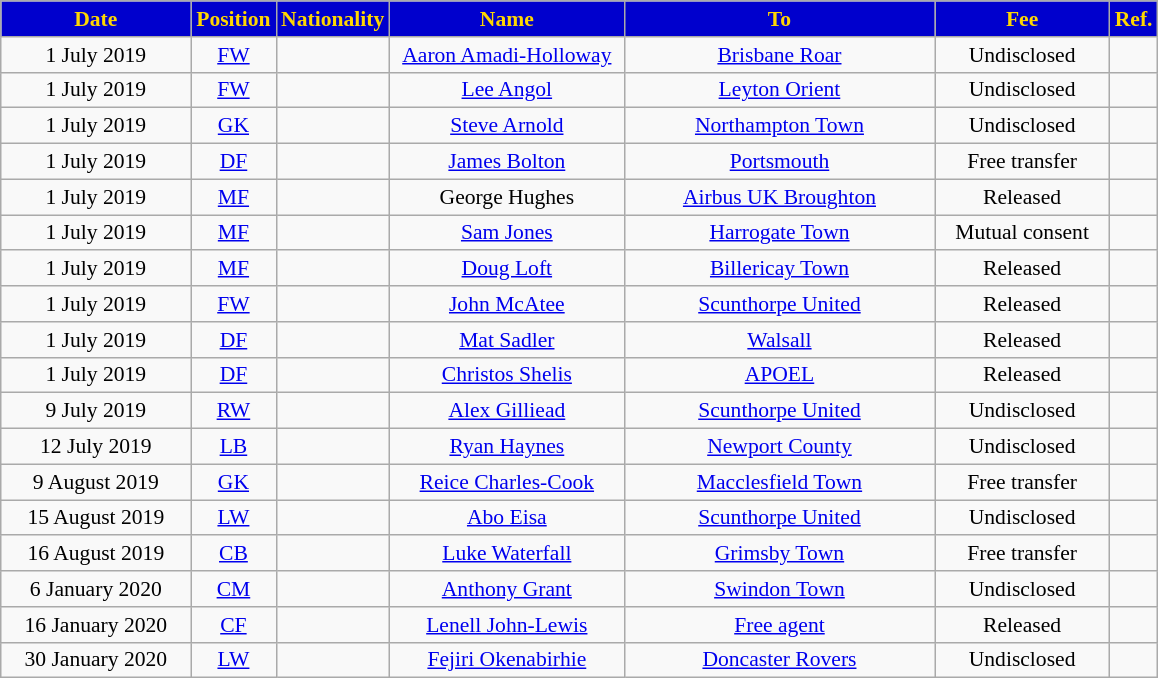<table class="wikitable"  style="text-align:center; font-size:90%; ">
<tr>
<th style="background:#0000CD; color:#FFD700; width:120px;">Date</th>
<th style="background:#0000CD; color:#FFD700; width:50px;">Position</th>
<th style="background:#0000CD; color:#FFD700; width:50px;">Nationality</th>
<th style="background:#0000CD; color:#FFD700; width:150px;">Name</th>
<th style="background:#0000CD; color:#FFD700; width:200px;">To</th>
<th style="background:#0000CD; color:#FFD700; width:110px;">Fee</th>
<th style="background:#0000CD; color:#FFD700; width:25px;">Ref.</th>
</tr>
<tr>
<td>1 July 2019</td>
<td><a href='#'>FW</a></td>
<td></td>
<td><a href='#'>Aaron Amadi-Holloway</a></td>
<td> <a href='#'>Brisbane Roar</a></td>
<td>Undisclosed</td>
<td></td>
</tr>
<tr>
<td>1 July 2019</td>
<td><a href='#'>FW</a></td>
<td></td>
<td><a href='#'>Lee Angol</a></td>
<td> <a href='#'>Leyton Orient</a></td>
<td>Undisclosed</td>
<td></td>
</tr>
<tr>
<td>1 July 2019</td>
<td><a href='#'>GK</a></td>
<td></td>
<td><a href='#'>Steve Arnold</a></td>
<td> <a href='#'>Northampton Town</a></td>
<td>Undisclosed</td>
<td></td>
</tr>
<tr>
<td>1 July 2019</td>
<td><a href='#'>DF</a></td>
<td></td>
<td><a href='#'>James Bolton</a></td>
<td> <a href='#'>Portsmouth</a></td>
<td>Free transfer</td>
<td></td>
</tr>
<tr>
<td>1 July 2019</td>
<td><a href='#'>MF</a></td>
<td></td>
<td>George Hughes</td>
<td> <a href='#'>Airbus UK Broughton</a></td>
<td>Released</td>
<td></td>
</tr>
<tr>
<td>1 July 2019</td>
<td><a href='#'>MF</a></td>
<td></td>
<td><a href='#'>Sam Jones</a></td>
<td> <a href='#'>Harrogate Town</a></td>
<td>Mutual consent</td>
<td></td>
</tr>
<tr>
<td>1 July 2019</td>
<td><a href='#'>MF</a></td>
<td></td>
<td><a href='#'>Doug Loft</a></td>
<td> <a href='#'>Billericay Town</a></td>
<td>Released</td>
<td></td>
</tr>
<tr>
<td>1 July 2019</td>
<td><a href='#'>FW</a></td>
<td></td>
<td><a href='#'>John McAtee</a></td>
<td> <a href='#'>Scunthorpe United</a></td>
<td>Released</td>
<td></td>
</tr>
<tr>
<td>1 July 2019</td>
<td><a href='#'>DF</a></td>
<td></td>
<td><a href='#'>Mat Sadler</a></td>
<td> <a href='#'>Walsall</a></td>
<td>Released</td>
<td></td>
</tr>
<tr>
<td>1 July 2019</td>
<td><a href='#'>DF</a></td>
<td></td>
<td><a href='#'>Christos Shelis</a></td>
<td> <a href='#'>APOEL</a></td>
<td>Released</td>
<td></td>
</tr>
<tr>
<td>9 July 2019</td>
<td><a href='#'>RW</a></td>
<td></td>
<td><a href='#'>Alex Gilliead</a></td>
<td> <a href='#'>Scunthorpe United</a></td>
<td>Undisclosed</td>
<td></td>
</tr>
<tr>
<td>12 July 2019</td>
<td><a href='#'>LB</a></td>
<td></td>
<td><a href='#'>Ryan Haynes</a></td>
<td> <a href='#'>Newport County</a></td>
<td>Undisclosed</td>
<td></td>
</tr>
<tr>
<td>9 August 2019</td>
<td><a href='#'>GK</a></td>
<td></td>
<td><a href='#'>Reice Charles-Cook</a></td>
<td> <a href='#'>Macclesfield Town</a></td>
<td>Free transfer</td>
<td></td>
</tr>
<tr>
<td>15 August 2019</td>
<td><a href='#'>LW</a></td>
<td></td>
<td><a href='#'>Abo Eisa</a></td>
<td> <a href='#'>Scunthorpe United</a></td>
<td>Undisclosed</td>
<td></td>
</tr>
<tr>
<td>16 August 2019</td>
<td><a href='#'>CB</a></td>
<td></td>
<td><a href='#'>Luke Waterfall</a></td>
<td> <a href='#'>Grimsby Town</a></td>
<td>Free transfer</td>
<td></td>
</tr>
<tr>
<td>6 January 2020</td>
<td><a href='#'>CM</a></td>
<td></td>
<td><a href='#'>Anthony Grant</a></td>
<td> <a href='#'>Swindon Town</a></td>
<td>Undisclosed</td>
<td></td>
</tr>
<tr>
<td>16 January 2020</td>
<td><a href='#'>CF</a></td>
<td></td>
<td><a href='#'>Lenell John-Lewis</a></td>
<td> <a href='#'>Free agent</a></td>
<td>Released</td>
<td></td>
</tr>
<tr>
<td>30 January 2020</td>
<td><a href='#'>LW</a></td>
<td></td>
<td><a href='#'>Fejiri Okenabirhie</a></td>
<td> <a href='#'>Doncaster Rovers</a></td>
<td>Undisclosed</td>
<td></td>
</tr>
</table>
